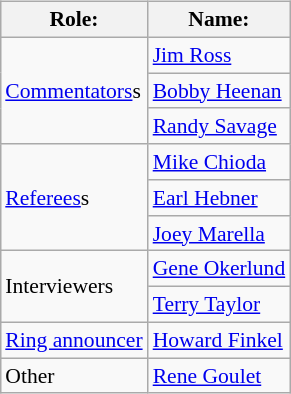<table class=wikitable style="font-size:90%; margin: 0.5em 0 0.5em 1em; float: right; clear: right;">
<tr>
<th>Role:</th>
<th>Name:</th>
</tr>
<tr>
<td rowspan=3><a href='#'>Commentators</a>s</td>
<td><a href='#'>Jim Ross</a></td>
</tr>
<tr>
<td><a href='#'>Bobby Heenan</a></td>
</tr>
<tr>
<td><a href='#'>Randy Savage</a></td>
</tr>
<tr>
<td rowspan=3><a href='#'>Referees</a>s</td>
<td><a href='#'>Mike Chioda</a></td>
</tr>
<tr>
<td><a href='#'>Earl Hebner</a></td>
</tr>
<tr>
<td><a href='#'>Joey Marella</a></td>
</tr>
<tr>
<td rowspan=2>Interviewers</td>
<td><a href='#'>Gene Okerlund</a></td>
</tr>
<tr>
<td><a href='#'>Terry Taylor</a></td>
</tr>
<tr>
<td rowspan=1><a href='#'>Ring announcer</a></td>
<td><a href='#'>Howard Finkel</a></td>
</tr>
<tr>
<td rowspan=1>Other</td>
<td><a href='#'>Rene Goulet</a></td>
</tr>
</table>
